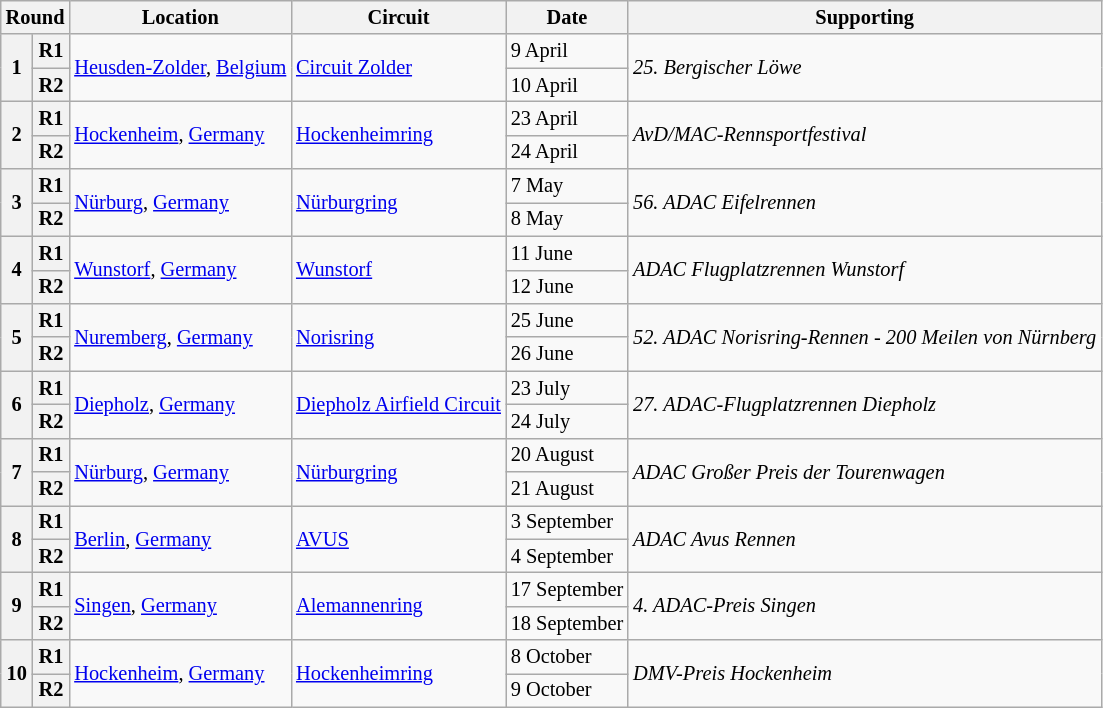<table class="wikitable" style="font-size: 85%;">
<tr>
<th colspan=2>Round</th>
<th>Location</th>
<th>Circuit</th>
<th>Date</th>
<th>Supporting</th>
</tr>
<tr>
<th rowspan=2>1</th>
<th>R1</th>
<td rowspan=2><a href='#'>Heusden-Zolder</a>, <a href='#'>Belgium</a></td>
<td rowspan=2><a href='#'>Circuit Zolder</a></td>
<td>9 April</td>
<td rowspan=2><em>25. Bergischer Löwe</em></td>
</tr>
<tr>
<th>R2</th>
<td>10 April</td>
</tr>
<tr>
<th rowspan=2>2</th>
<th>R1</th>
<td rowspan=2><a href='#'>Hockenheim</a>, <a href='#'>Germany</a></td>
<td rowspan=2><a href='#'>Hockenheimring</a></td>
<td>23 April</td>
<td rowspan=2><em>AvD/MAC-Rennsportfestival</em></td>
</tr>
<tr>
<th>R2</th>
<td>24 April</td>
</tr>
<tr>
<th rowspan=2>3</th>
<th>R1</th>
<td rowspan=2><a href='#'>Nürburg</a>, <a href='#'>Germany</a></td>
<td rowspan=2><a href='#'>Nürburgring</a></td>
<td>7 May</td>
<td rowspan=2><em>56. ADAC Eifelrennen</em></td>
</tr>
<tr>
<th>R2</th>
<td>8 May</td>
</tr>
<tr>
<th rowspan=2>4</th>
<th>R1</th>
<td rowspan=2><a href='#'>Wunstorf</a>, <a href='#'>Germany</a></td>
<td rowspan=2><a href='#'>Wunstorf</a></td>
<td>11 June</td>
<td rowspan=2><em>ADAC Flugplatzrennen Wunstorf</em></td>
</tr>
<tr>
<th>R2</th>
<td>12 June</td>
</tr>
<tr>
<th rowspan=2>5</th>
<th>R1</th>
<td rowspan=2><a href='#'>Nuremberg</a>, <a href='#'>Germany</a></td>
<td rowspan=2><a href='#'>Norisring</a></td>
<td>25 June</td>
<td rowspan=2><em>52. ADAC Norisring-Rennen - 200 Meilen von Nürnberg</em></td>
</tr>
<tr>
<th>R2</th>
<td>26 June</td>
</tr>
<tr>
<th rowspan=2>6</th>
<th>R1</th>
<td rowspan=2><a href='#'>Diepholz</a>, <a href='#'>Germany</a></td>
<td rowspan=2><a href='#'>Diepholz Airfield Circuit</a></td>
<td>23 July</td>
<td rowspan=2><em>27. ADAC-Flugplatzrennen Diepholz</em></td>
</tr>
<tr>
<th>R2</th>
<td>24 July</td>
</tr>
<tr>
<th rowspan=2>7</th>
<th>R1</th>
<td rowspan=2><a href='#'>Nürburg</a>, <a href='#'>Germany</a></td>
<td rowspan=2><a href='#'>Nürburgring</a></td>
<td>20 August</td>
<td rowspan=2><em>ADAC Großer Preis der Tourenwagen</em></td>
</tr>
<tr>
<th>R2</th>
<td>21 August</td>
</tr>
<tr>
<th rowspan=2>8</th>
<th>R1</th>
<td rowspan=2><a href='#'>Berlin</a>, <a href='#'>Germany</a></td>
<td rowspan=2><a href='#'>AVUS</a></td>
<td>3 September</td>
<td rowspan=2><em>ADAC Avus Rennen</em></td>
</tr>
<tr>
<th>R2</th>
<td>4 September</td>
</tr>
<tr>
<th rowspan=2>9</th>
<th>R1</th>
<td rowspan=2><a href='#'>Singen</a>, <a href='#'>Germany</a></td>
<td rowspan=2><a href='#'>Alemannenring</a></td>
<td>17 September</td>
<td rowspan=2><em>4. ADAC-Preis Singen</em></td>
</tr>
<tr>
<th>R2</th>
<td>18 September</td>
</tr>
<tr>
<th rowspan=2>10</th>
<th>R1</th>
<td rowspan=2><a href='#'>Hockenheim</a>, <a href='#'>Germany</a></td>
<td rowspan=2><a href='#'>Hockenheimring</a></td>
<td>8 October</td>
<td rowspan=2><em>DMV-Preis Hockenheim</em></td>
</tr>
<tr>
<th>R2</th>
<td>9 October</td>
</tr>
</table>
